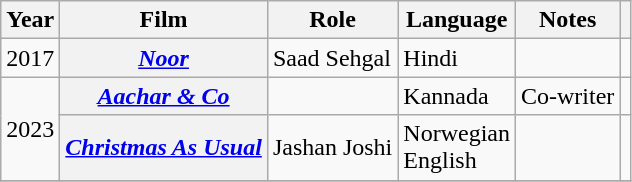<table class="wikitable sortable plainrowheaders">
<tr style="text-align:center;">
<th>Year</th>
<th>Film</th>
<th>Role</th>
<th>Language</th>
<th class="unsortable">Notes</th>
<th class="unsortable"></th>
</tr>
<tr>
<td>2017</td>
<th scope="row"><em><a href='#'>Noor</a></em></th>
<td>Saad Sehgal</td>
<td>Hindi</td>
<td></td>
<td></td>
</tr>
<tr>
<td rowspan="2">2023</td>
<th scope="row"><em><a href='#'>Aachar & Co</a></em></th>
<td style="text-align:center;"></td>
<td>Kannada</td>
<td>Co-writer</td>
<td></td>
</tr>
<tr>
<th scope="row"><em><a href='#'>Christmas As Usual</a></em></th>
<td>Jashan Joshi</td>
<td>Norwegian<br>English</td>
<td></td>
<td></td>
</tr>
<tr>
</tr>
</table>
